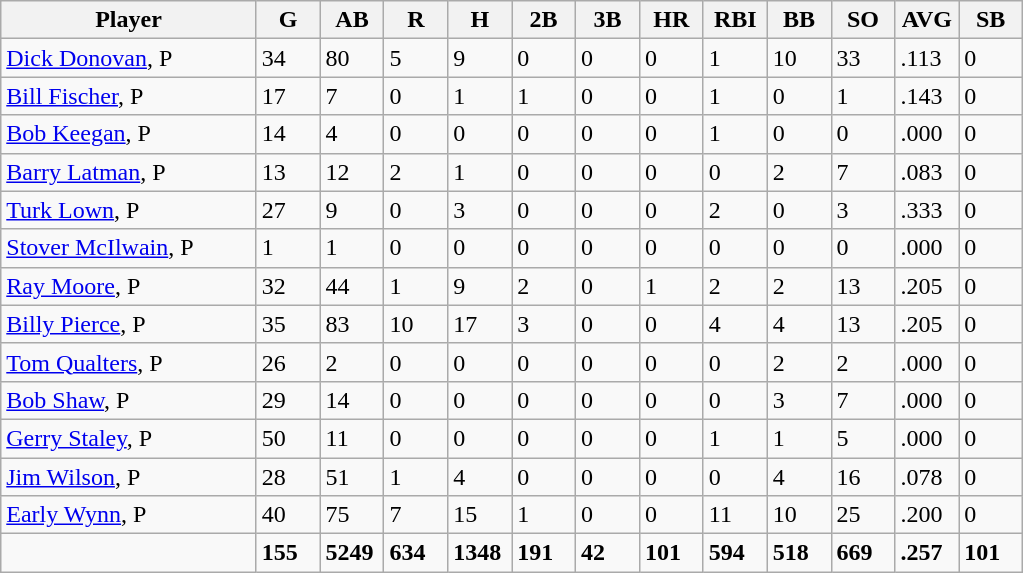<table class="wikitable sortable">
<tr>
<th width="24%">Player</th>
<th width="6%">G</th>
<th width="6%">AB</th>
<th width="6%">R</th>
<th width="6%">H</th>
<th width="6%">2B</th>
<th width="6%">3B</th>
<th width="6%">HR</th>
<th width="6%">RBI</th>
<th width="6%">BB</th>
<th width="6%">SO</th>
<th width="6%">AVG</th>
<th width="6%">SB</th>
</tr>
<tr>
<td><a href='#'>Dick Donovan</a>, P</td>
<td>34</td>
<td>80</td>
<td>5</td>
<td>9</td>
<td>0</td>
<td>0</td>
<td>0</td>
<td>1</td>
<td>10</td>
<td>33</td>
<td>.113</td>
<td>0</td>
</tr>
<tr>
<td><a href='#'>Bill Fischer</a>, P</td>
<td>17</td>
<td>7</td>
<td>0</td>
<td>1</td>
<td>1</td>
<td>0</td>
<td>0</td>
<td>1</td>
<td>0</td>
<td>1</td>
<td>.143</td>
<td>0</td>
</tr>
<tr>
<td><a href='#'>Bob Keegan</a>, P</td>
<td>14</td>
<td>4</td>
<td>0</td>
<td>0</td>
<td>0</td>
<td>0</td>
<td>0</td>
<td>1</td>
<td>0</td>
<td>0</td>
<td>.000</td>
<td>0</td>
</tr>
<tr>
<td><a href='#'>Barry Latman</a>, P</td>
<td>13</td>
<td>12</td>
<td>2</td>
<td>1</td>
<td>0</td>
<td>0</td>
<td>0</td>
<td>0</td>
<td>2</td>
<td>7</td>
<td>.083</td>
<td>0</td>
</tr>
<tr>
<td><a href='#'>Turk Lown</a>, P</td>
<td>27</td>
<td>9</td>
<td>0</td>
<td>3</td>
<td>0</td>
<td>0</td>
<td>0</td>
<td>2</td>
<td>0</td>
<td>3</td>
<td>.333</td>
<td>0</td>
</tr>
<tr>
<td><a href='#'>Stover McIlwain</a>, P</td>
<td>1</td>
<td>1</td>
<td>0</td>
<td>0</td>
<td>0</td>
<td>0</td>
<td>0</td>
<td>0</td>
<td>0</td>
<td>0</td>
<td>.000</td>
<td>0</td>
</tr>
<tr>
<td><a href='#'>Ray Moore</a>, P</td>
<td>32</td>
<td>44</td>
<td>1</td>
<td>9</td>
<td>2</td>
<td>0</td>
<td>1</td>
<td>2</td>
<td>2</td>
<td>13</td>
<td>.205</td>
<td>0</td>
</tr>
<tr>
<td><a href='#'>Billy Pierce</a>, P</td>
<td>35</td>
<td>83</td>
<td>10</td>
<td>17</td>
<td>3</td>
<td>0</td>
<td>0</td>
<td>4</td>
<td>4</td>
<td>13</td>
<td>.205</td>
<td>0</td>
</tr>
<tr>
<td><a href='#'>Tom Qualters</a>, P</td>
<td>26</td>
<td>2</td>
<td>0</td>
<td>0</td>
<td>0</td>
<td>0</td>
<td>0</td>
<td>0</td>
<td>2</td>
<td>2</td>
<td>.000</td>
<td>0</td>
</tr>
<tr>
<td><a href='#'>Bob Shaw</a>, P</td>
<td>29</td>
<td>14</td>
<td>0</td>
<td>0</td>
<td>0</td>
<td>0</td>
<td>0</td>
<td>0</td>
<td>3</td>
<td>7</td>
<td>.000</td>
<td>0</td>
</tr>
<tr>
<td><a href='#'>Gerry Staley</a>, P</td>
<td>50</td>
<td>11</td>
<td>0</td>
<td>0</td>
<td>0</td>
<td>0</td>
<td>0</td>
<td>1</td>
<td>1</td>
<td>5</td>
<td>.000</td>
<td>0</td>
</tr>
<tr>
<td><a href='#'>Jim Wilson</a>, P</td>
<td>28</td>
<td>51</td>
<td>1</td>
<td>4</td>
<td>0</td>
<td>0</td>
<td>0</td>
<td>0</td>
<td>4</td>
<td>16</td>
<td>.078</td>
<td>0</td>
</tr>
<tr>
<td><a href='#'>Early Wynn</a>, P</td>
<td>40</td>
<td>75</td>
<td>7</td>
<td>15</td>
<td>1</td>
<td>0</td>
<td>0</td>
<td>11</td>
<td>10</td>
<td>25</td>
<td>.200</td>
<td>0</td>
</tr>
<tr class="sortbottom">
<td></td>
<td><strong>155</strong></td>
<td><strong>5249</strong></td>
<td><strong>634</strong></td>
<td><strong>1348</strong></td>
<td><strong>191</strong></td>
<td><strong>42</strong></td>
<td><strong>101</strong></td>
<td><strong>594</strong></td>
<td><strong>518</strong></td>
<td><strong>669</strong></td>
<td><strong>.257</strong></td>
<td><strong>101</strong></td>
</tr>
</table>
